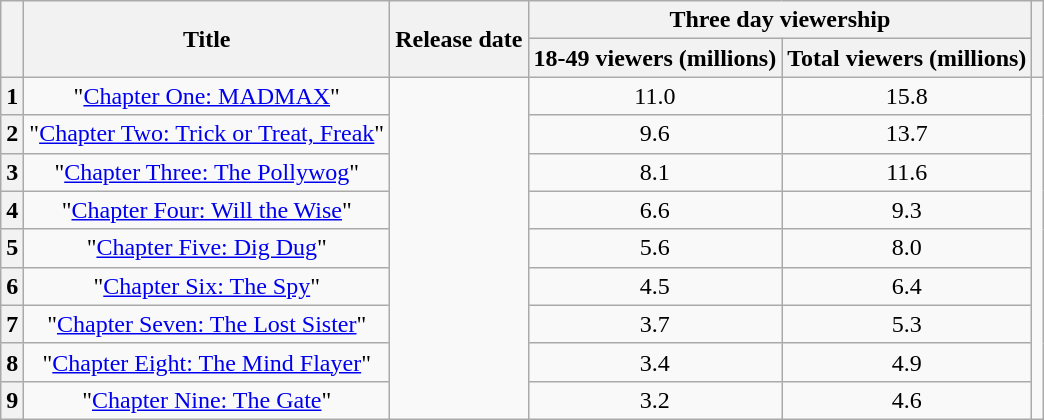<table class="wikitable sortable" style="text-align:center;">
<tr>
<th rowspan="2"></th>
<th rowspan="2">Title</th>
<th rowspan="2">Release date</th>
<th colspan="2">Three day viewership</th>
<th rowspan="2"></th>
</tr>
<tr>
<th>18-49 viewers (millions)</th>
<th>Total viewers (millions)</th>
</tr>
<tr>
<th>1</th>
<td>"<a href='#'>Chapter One: MADMAX</a>"</td>
<td rowspan="9"></td>
<td>11.0</td>
<td>15.8</td>
<td rowspan="9"></td>
</tr>
<tr>
<th>2</th>
<td>"<a href='#'>Chapter Two: Trick or Treat, Freak</a>"</td>
<td>9.6</td>
<td>13.7</td>
</tr>
<tr>
<th>3</th>
<td>"<a href='#'>Chapter Three: The Pollywog</a>"</td>
<td>8.1</td>
<td>11.6</td>
</tr>
<tr>
<th>4</th>
<td>"<a href='#'>Chapter Four: Will the Wise</a>"</td>
<td>6.6</td>
<td>9.3</td>
</tr>
<tr>
<th>5</th>
<td>"<a href='#'>Chapter Five: Dig Dug</a>"</td>
<td>5.6</td>
<td>8.0</td>
</tr>
<tr>
<th>6</th>
<td>"<a href='#'>Chapter Six: The Spy</a>"</td>
<td>4.5</td>
<td>6.4</td>
</tr>
<tr>
<th>7</th>
<td>"<a href='#'>Chapter Seven: The Lost Sister</a>"</td>
<td>3.7</td>
<td>5.3</td>
</tr>
<tr>
<th>8</th>
<td>"<a href='#'>Chapter Eight: The Mind Flayer</a>"</td>
<td>3.4</td>
<td>4.9</td>
</tr>
<tr>
<th>9</th>
<td>"<a href='#'>Chapter Nine: The Gate</a>"</td>
<td>3.2</td>
<td>4.6</td>
</tr>
</table>
